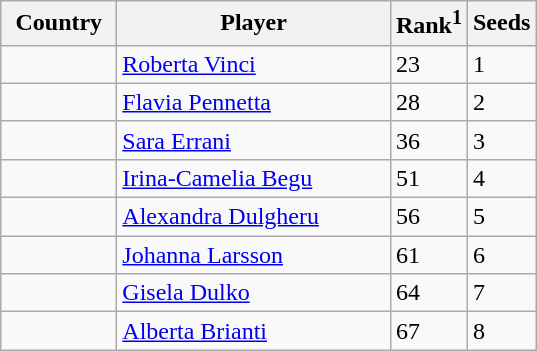<table class="sortable wikitable">
<tr>
<th width="70">Country</th>
<th width="175">Player</th>
<th>Rank<sup>1</sup></th>
<th>Seeds</th>
</tr>
<tr>
<td></td>
<td><a href='#'>Roberta Vinci</a></td>
<td>23</td>
<td>1</td>
</tr>
<tr>
<td></td>
<td><a href='#'>Flavia Pennetta</a></td>
<td>28</td>
<td>2</td>
</tr>
<tr>
<td></td>
<td><a href='#'>Sara Errani</a></td>
<td>36</td>
<td>3</td>
</tr>
<tr>
<td></td>
<td><a href='#'>Irina-Camelia Begu</a></td>
<td>51</td>
<td>4</td>
</tr>
<tr>
<td></td>
<td><a href='#'>Alexandra Dulgheru</a></td>
<td>56</td>
<td>5</td>
</tr>
<tr>
<td></td>
<td><a href='#'>Johanna Larsson</a></td>
<td>61</td>
<td>6</td>
</tr>
<tr>
<td></td>
<td><a href='#'>Gisela Dulko</a></td>
<td>64</td>
<td>7</td>
</tr>
<tr>
<td></td>
<td><a href='#'>Alberta Brianti</a></td>
<td>67</td>
<td>8</td>
</tr>
</table>
